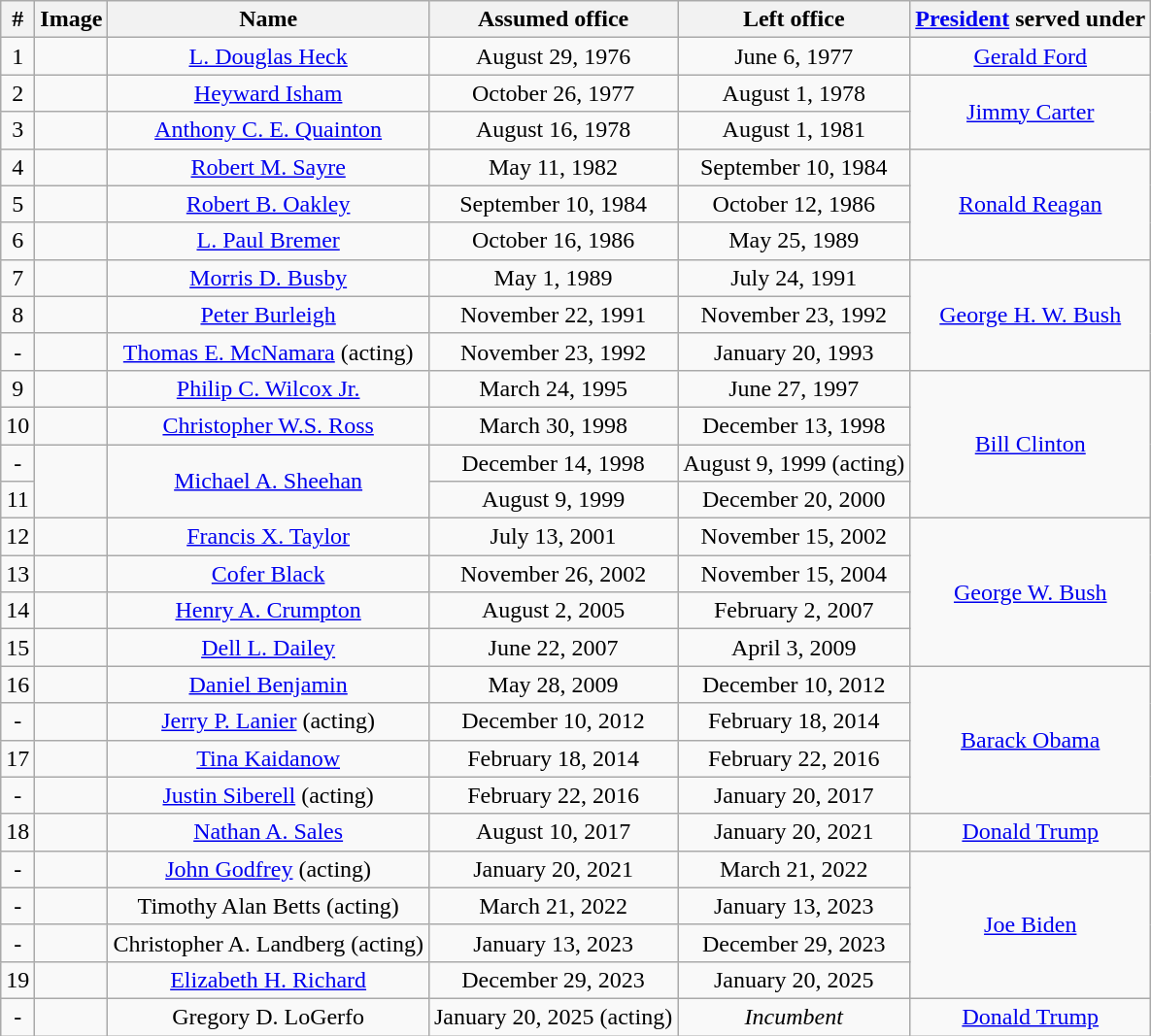<table class="wikitable" style="text-align:center">
<tr>
<th>#</th>
<th>Image</th>
<th>Name</th>
<th>Assumed office</th>
<th>Left office</th>
<th><a href='#'>President</a> served under</th>
</tr>
<tr>
<td>1</td>
<td></td>
<td><a href='#'>L. Douglas Heck</a></td>
<td>August 29, 1976</td>
<td>June 6, 1977</td>
<td><a href='#'>Gerald Ford</a></td>
</tr>
<tr>
<td>2</td>
<td></td>
<td><a href='#'>Heyward Isham</a></td>
<td>October 26, 1977</td>
<td>August 1, 1978</td>
<td rowspan="2"><a href='#'>Jimmy Carter</a></td>
</tr>
<tr>
<td>3</td>
<td></td>
<td><a href='#'>Anthony C. E. Quainton</a></td>
<td>August 16, 1978</td>
<td>August 1, 1981</td>
</tr>
<tr>
<td>4</td>
<td></td>
<td><a href='#'>Robert M. Sayre</a></td>
<td>May 11, 1982</td>
<td>September 10, 1984</td>
<td rowspan="3"><a href='#'>Ronald Reagan</a></td>
</tr>
<tr>
<td>5</td>
<td></td>
<td><a href='#'>Robert B. Oakley</a></td>
<td>September 10, 1984</td>
<td>October 12, 1986</td>
</tr>
<tr>
<td>6</td>
<td></td>
<td><a href='#'>L. Paul Bremer</a></td>
<td>October 16, 1986</td>
<td>May 25, 1989</td>
</tr>
<tr>
<td>7</td>
<td></td>
<td><a href='#'>Morris D. Busby</a></td>
<td>May 1, 1989</td>
<td>July 24, 1991</td>
<td rowspan="3"><a href='#'>George H. W. Bush</a></td>
</tr>
<tr>
<td>8</td>
<td></td>
<td><a href='#'>Peter Burleigh</a></td>
<td>November 22, 1991</td>
<td>November 23, 1992</td>
</tr>
<tr>
<td>-</td>
<td></td>
<td><a href='#'>Thomas E. McNamara</a> (acting)</td>
<td>November 23, 1992</td>
<td>January 20, 1993</td>
</tr>
<tr>
<td>9</td>
<td></td>
<td><a href='#'>Philip C. Wilcox Jr.</a></td>
<td>March 24, 1995</td>
<td>June 27, 1997</td>
<td rowspan="4"><a href='#'>Bill Clinton</a></td>
</tr>
<tr>
<td>10</td>
<td></td>
<td><a href='#'>Christopher W.S. Ross</a></td>
<td>March 30, 1998</td>
<td>December 13, 1998</td>
</tr>
<tr>
<td>-</td>
<td rowspan="2"></td>
<td rowspan="2"><a href='#'>Michael A. Sheehan</a></td>
<td>December 14, 1998</td>
<td>August 9, 1999 (acting)</td>
</tr>
<tr>
<td>11</td>
<td>August 9, 1999</td>
<td>December 20, 2000</td>
</tr>
<tr>
<td>12</td>
<td></td>
<td><a href='#'>Francis X. Taylor</a></td>
<td>July 13, 2001</td>
<td>November 15, 2002</td>
<td rowspan="4"><a href='#'>George W. Bush</a></td>
</tr>
<tr>
<td>13</td>
<td></td>
<td><a href='#'>Cofer Black</a></td>
<td>November 26, 2002</td>
<td>November 15, 2004</td>
</tr>
<tr>
<td>14</td>
<td></td>
<td><a href='#'>Henry A. Crumpton</a></td>
<td>August 2, 2005</td>
<td>February 2, 2007</td>
</tr>
<tr>
<td>15</td>
<td></td>
<td><a href='#'>Dell L. Dailey</a></td>
<td>June 22, 2007</td>
<td>April 3, 2009</td>
</tr>
<tr>
<td>16</td>
<td></td>
<td><a href='#'>Daniel Benjamin</a></td>
<td>May 28, 2009</td>
<td>December 10, 2012</td>
<td rowspan="4"><a href='#'>Barack Obama</a></td>
</tr>
<tr>
<td>-</td>
<td></td>
<td><a href='#'>Jerry P. Lanier</a> (acting)</td>
<td>December 10, 2012</td>
<td>February 18, 2014</td>
</tr>
<tr>
<td>17</td>
<td></td>
<td><a href='#'>Tina Kaidanow</a></td>
<td>February 18, 2014</td>
<td>February 22, 2016</td>
</tr>
<tr>
<td>-</td>
<td></td>
<td><a href='#'>Justin Siberell</a> (acting)</td>
<td>February 22, 2016</td>
<td>January 20, 2017</td>
</tr>
<tr>
<td>18</td>
<td></td>
<td><a href='#'>Nathan A. Sales</a></td>
<td>August 10, 2017</td>
<td>January 20, 2021</td>
<td><a href='#'>Donald Trump</a></td>
</tr>
<tr>
<td>-</td>
<td></td>
<td><a href='#'>John Godfrey</a> (acting)</td>
<td>January 20, 2021</td>
<td>March 21, 2022</td>
<td rowspan="4"><a href='#'>Joe Biden</a></td>
</tr>
<tr>
<td>-</td>
<td></td>
<td>Timothy Alan Betts (acting)</td>
<td>March 21, 2022</td>
<td>January 13, 2023</td>
</tr>
<tr>
<td>-</td>
<td></td>
<td>Christopher A. Landberg (acting)</td>
<td>January 13, 2023</td>
<td>December 29, 2023</td>
</tr>
<tr>
<td>19</td>
<td></td>
<td><a href='#'>Elizabeth H. Richard</a></td>
<td>December 29, 2023</td>
<td>January 20, 2025</td>
</tr>
<tr>
<td>-</td>
<td></td>
<td>Gregory D. LoGerfo</td>
<td>January 20, 2025 (acting)</td>
<td><em>Incumbent</em></td>
<td><a href='#'>Donald Trump</a></td>
</tr>
</table>
